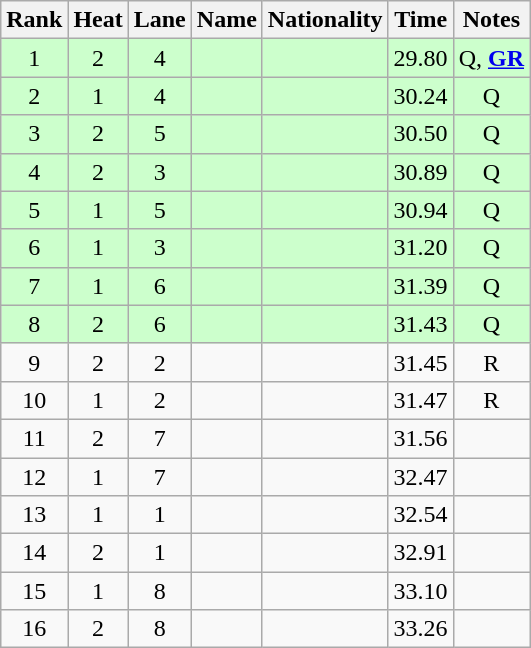<table class="wikitable sortable" style="text-align:center">
<tr>
<th>Rank</th>
<th>Heat</th>
<th>Lane</th>
<th>Name</th>
<th>Nationality</th>
<th>Time</th>
<th>Notes</th>
</tr>
<tr bgcolor=ccffcc>
<td>1</td>
<td>2</td>
<td>4</td>
<td align=left></td>
<td align=left></td>
<td>29.80</td>
<td>Q, <strong><a href='#'>GR</a></strong></td>
</tr>
<tr bgcolor=ccffcc>
<td>2</td>
<td>1</td>
<td>4</td>
<td align=left></td>
<td align=left></td>
<td>30.24</td>
<td>Q</td>
</tr>
<tr bgcolor=ccffcc>
<td>3</td>
<td>2</td>
<td>5</td>
<td align=left></td>
<td align=left></td>
<td>30.50</td>
<td>Q</td>
</tr>
<tr bgcolor=ccffcc>
<td>4</td>
<td>2</td>
<td>3</td>
<td align=left></td>
<td align=left></td>
<td>30.89</td>
<td>Q</td>
</tr>
<tr bgcolor=ccffcc>
<td>5</td>
<td>1</td>
<td>5</td>
<td align=left></td>
<td align=left></td>
<td>30.94</td>
<td>Q</td>
</tr>
<tr bgcolor=ccffcc>
<td>6</td>
<td>1</td>
<td>3</td>
<td align=left></td>
<td align=left></td>
<td>31.20</td>
<td>Q</td>
</tr>
<tr bgcolor=ccffcc>
<td>7</td>
<td>1</td>
<td>6</td>
<td align=left></td>
<td align=left></td>
<td>31.39</td>
<td>Q</td>
</tr>
<tr bgcolor=ccffcc>
<td>8</td>
<td>2</td>
<td>6</td>
<td align=left></td>
<td align=left></td>
<td>31.43</td>
<td>Q</td>
</tr>
<tr>
<td>9</td>
<td>2</td>
<td>2</td>
<td align=left></td>
<td align=left></td>
<td>31.45</td>
<td>R</td>
</tr>
<tr>
<td>10</td>
<td>1</td>
<td>2</td>
<td align=left></td>
<td align=left></td>
<td>31.47</td>
<td>R</td>
</tr>
<tr>
<td>11</td>
<td>2</td>
<td>7</td>
<td align=left></td>
<td align=left></td>
<td>31.56</td>
<td></td>
</tr>
<tr>
<td>12</td>
<td>1</td>
<td>7</td>
<td align=left></td>
<td align=left></td>
<td>32.47</td>
<td></td>
</tr>
<tr>
<td>13</td>
<td>1</td>
<td>1</td>
<td align=left></td>
<td align=left></td>
<td>32.54</td>
<td></td>
</tr>
<tr>
<td>14</td>
<td>2</td>
<td>1</td>
<td align=left></td>
<td align=left></td>
<td>32.91</td>
<td></td>
</tr>
<tr>
<td>15</td>
<td>1</td>
<td>8</td>
<td align=left></td>
<td align=left></td>
<td>33.10</td>
<td></td>
</tr>
<tr>
<td>16</td>
<td>2</td>
<td>8</td>
<td align=left></td>
<td align=left></td>
<td>33.26</td>
<td></td>
</tr>
</table>
